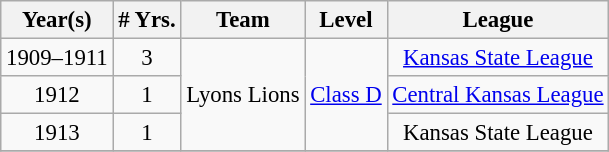<table class="wikitable" style="text-align:center; font-size: 95%;">
<tr>
<th>Year(s)</th>
<th># Yrs.</th>
<th>Team</th>
<th>Level</th>
<th>League</th>
</tr>
<tr>
<td>1909–1911</td>
<td>3</td>
<td rowspan=3>Lyons Lions</td>
<td rowspan=3><a href='#'>Class D</a></td>
<td><a href='#'>Kansas State League</a></td>
</tr>
<tr>
<td>1912</td>
<td>1</td>
<td><a href='#'>Central Kansas League</a></td>
</tr>
<tr>
<td>1913</td>
<td>1</td>
<td>Kansas State League</td>
</tr>
<tr>
</tr>
</table>
